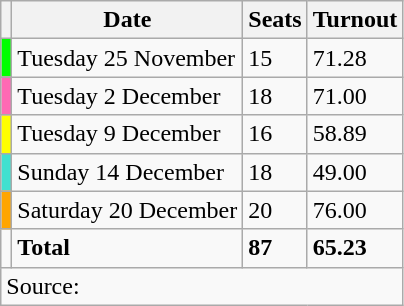<table class="wikitable">
<tr>
<th></th>
<th>Date</th>
<th>Seats</th>
<th>Turnout</th>
</tr>
<tr>
<td style="background:#0f0;"></td>
<td>Tuesday 25 November</td>
<td>15</td>
<td>71.28</td>
</tr>
<tr>
<td style="background:hotPink;"></td>
<td>Tuesday 2 December</td>
<td>18</td>
<td>71.00</td>
</tr>
<tr>
<td style="background:#ff0;"></td>
<td>Tuesday 9 December</td>
<td>16</td>
<td>58.89</td>
</tr>
<tr>
<td style="background:#40e0d0;"></td>
<td>Sunday 14 December</td>
<td>18</td>
<td>49.00</td>
</tr>
<tr>
<td style="background:orange;"></td>
<td>Saturday 20 December</td>
<td>20</td>
<td>76.00</td>
</tr>
<tr>
<td></td>
<td><strong>Total</strong></td>
<td><strong>87</strong></td>
<td><strong>65.23</strong></td>
</tr>
<tr>
<td colspan=4>Source:</td>
</tr>
</table>
